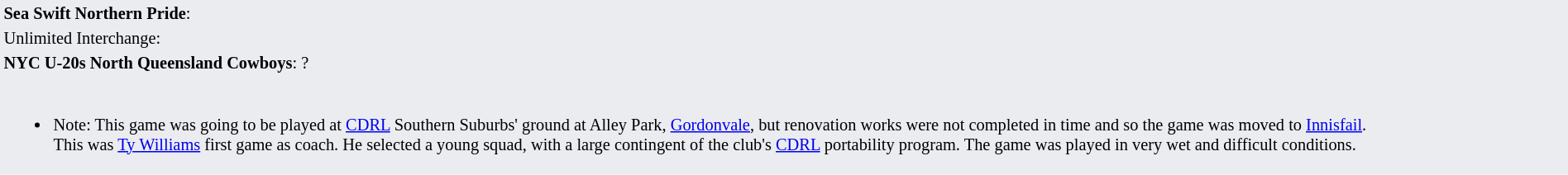<table style="background:#eaecf0; font-size:85%; width:100%;">
<tr>
<td><strong>Sea Swift Northern Pride</strong>:             </td>
</tr>
<tr>
<td>Unlimited Interchange:       </td>
</tr>
<tr>
<td><strong>NYC U-20s North Queensland Cowboys</strong>: ?</td>
</tr>
<tr>
<td><br><ul><li>Note: This game was going to be played at <a href='#'>CDRL</a> Southern Suburbs' ground at Alley Park, <a href='#'>Gordonvale</a>, but renovation works were not completed in time and so the game was moved to <a href='#'>Innisfail</a>.<br>This was <a href='#'>Ty Williams</a> first game as coach. He selected a young squad, with a large contingent of the club's <a href='#'>CDRL</a> portability program. The game was played in very wet and difficult conditions.</li></ul></td>
</tr>
</table>
